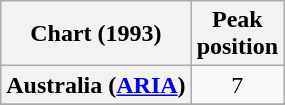<table class="wikitable sortable plainrowheaders" style="text-align:center">
<tr>
<th>Chart (1993)</th>
<th>Peak<br>position</th>
</tr>
<tr>
<th scope="row">Australia (<a href='#'>ARIA</a>)</th>
<td>7</td>
</tr>
<tr>
</tr>
<tr>
</tr>
<tr>
</tr>
<tr>
</tr>
</table>
